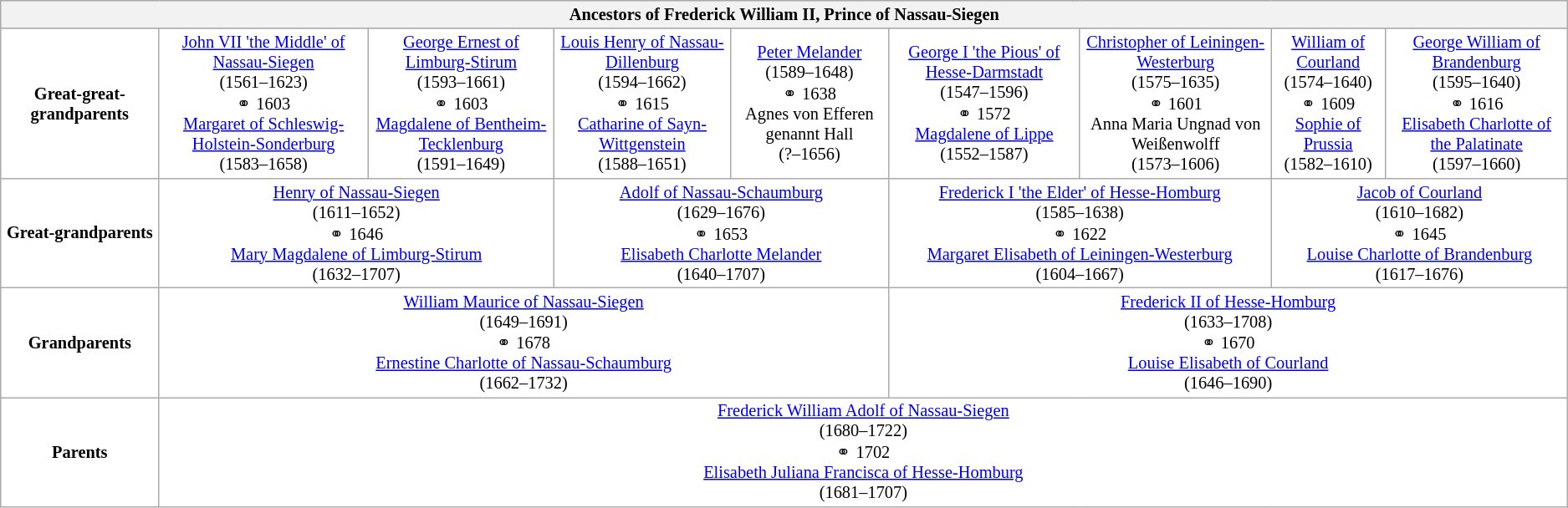<table class="wikitable" style="background:#FFFFFF; font-size:85%; text-align:center">
<tr bgcolor="#E0E0E0">
<th colspan="9">Ancestors of Frederick William II, Prince of Nassau-Siegen</th>
</tr>
<tr>
<td><strong>Great-great-grandparents</strong></td>
<td colspan="1"><a href='#'>John VII 'the Middle' of Nassau-Siegen</a><br>(1561–1623)<br>⚭ 1603<br><a href='#'>Margaret of Schleswig-Holstein-Sonderburg</a><br>(1583–1658)</td>
<td colspan="1"><a href='#'>George Ernest of Limburg-Stirum</a><br>(1593–1661)<br>⚭ 1603<br><a href='#'>Magdalene of Bentheim-Tecklenburg</a><br>(1591–1649)</td>
<td colspan="1"><a href='#'>Louis Henry of Nassau-Dillenburg</a><br>(1594–1662)<br>⚭ 1615<br><a href='#'>Catharine of Sayn-Wittgenstein</a><br>(1588–1651)</td>
<td colspan="1"><a href='#'>Peter Melander</a><br>(1589–1648)<br>⚭ 1638<br>Agnes von Efferen genannt Hall<br>(?–1656)</td>
<td colspan="1"><a href='#'>George I 'the Pious' of Hesse-Darmstadt</a><br>(1547–1596)<br>⚭ 1572<br><a href='#'>Magdalene of Lippe</a><br>(1552–1587)</td>
<td colspan="1"><a href='#'>Christopher of Leiningen-Westerburg</a><br>(1575–1635)<br>⚭ 1601<br>Anna Maria Ungnad von Weißenwolff<br>(1573–1606)</td>
<td colspan="1"><a href='#'>William of Courland</a><br>(1574–1640)<br>⚭ 1609<br><a href='#'>Sophie of Prussia</a><br>(1582–1610)</td>
<td colspan="1"><a href='#'>George William of Brandenburg</a><br>(1595–1640)<br>⚭ 1616<br><a href='#'>Elisabeth Charlotte of the Palatinate</a><br>(1597–1660)</td>
</tr>
<tr>
<td><strong>Great-grandparents</strong></td>
<td colspan="2"><a href='#'>Henry of Nassau-Siegen</a><br>(1611–1652)<br>⚭ 1646<br><a href='#'>Mary Magdalene of Limburg-Stirum</a><br>(1632–1707)</td>
<td colspan="2"><a href='#'>Adolf of Nassau-Schaumburg</a><br>(1629–1676)<br>⚭ 1653<br><a href='#'>Elisabeth Charlotte Melander</a><br>(1640–1707)</td>
<td colspan="2"><a href='#'>Frederick I 'the Elder' of Hesse-Homburg</a><br>(1585–1638)<br>⚭ 1622<br><a href='#'>Margaret Elisabeth of Leiningen-Westerburg</a><br>(1604–1667)</td>
<td colspan="2"><a href='#'>Jacob of Courland</a><br>(1610–1682)<br>⚭ 1645<br><a href='#'>Louise Charlotte of Brandenburg</a><br>(1617–1676)</td>
</tr>
<tr>
<td><strong>Grandparents</strong></td>
<td colspan="4"><a href='#'>William Maurice of Nassau-Siegen</a><br>(1649–1691)<br>⚭ 1678<br><a href='#'>Ernestine Charlotte of Nassau-Schaumburg</a><br>(1662–1732)</td>
<td colspan="4"><a href='#'>Frederick II of Hesse-Homburg</a><br>(1633–1708)<br>⚭ 1670<br><a href='#'>Louise Elisabeth of Courland</a><br>(1646–1690)</td>
</tr>
<tr>
<td><strong>Parents</strong></td>
<td colspan="8"><a href='#'>Frederick William Adolf of Nassau-Siegen</a><br>(1680–1722)<br>⚭ 1702<br><a href='#'>Elisabeth Juliana Francisca of Hesse-Homburg</a><br>(1681–1707)</td>
</tr>
</table>
